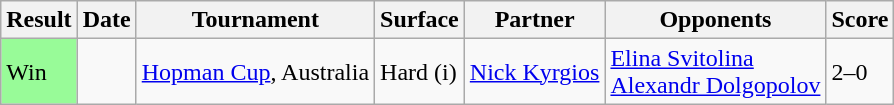<table class="sortable wikitable">
<tr>
<th>Result</th>
<th>Date</th>
<th>Tournament</th>
<th>Surface</th>
<th>Partner</th>
<th>Opponents</th>
<th class="unsortable">Score</th>
</tr>
<tr>
<td bgcolor=98fb98>Win</td>
<td><a href='#'></a></td>
<td><a href='#'>Hopman Cup</a>, Australia</td>
<td>Hard (i)</td>
<td> <a href='#'>Nick Kyrgios</a></td>
<td> <a href='#'>Elina Svitolina</a> <br>  <a href='#'>Alexandr Dolgopolov</a></td>
<td>2–0</td>
</tr>
</table>
